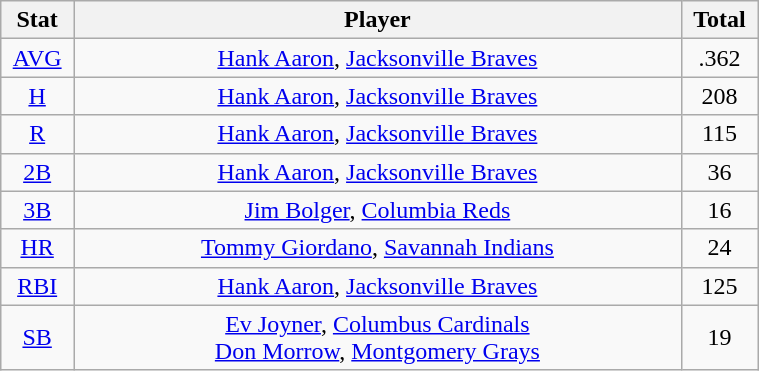<table class="wikitable" width="40%" style="text-align:center;">
<tr>
<th width="5%">Stat</th>
<th width="60%">Player</th>
<th width="5%">Total</th>
</tr>
<tr>
<td><a href='#'>AVG</a></td>
<td><a href='#'>Hank Aaron</a>, <a href='#'>Jacksonville Braves</a></td>
<td>.362</td>
</tr>
<tr>
<td><a href='#'>H</a></td>
<td><a href='#'>Hank Aaron</a>, <a href='#'>Jacksonville Braves</a></td>
<td>208</td>
</tr>
<tr>
<td><a href='#'>R</a></td>
<td><a href='#'>Hank Aaron</a>, <a href='#'>Jacksonville Braves</a></td>
<td>115</td>
</tr>
<tr>
<td><a href='#'>2B</a></td>
<td><a href='#'>Hank Aaron</a>, <a href='#'>Jacksonville Braves</a></td>
<td>36</td>
</tr>
<tr>
<td><a href='#'>3B</a></td>
<td><a href='#'>Jim Bolger</a>, <a href='#'>Columbia Reds</a></td>
<td>16</td>
</tr>
<tr>
<td><a href='#'>HR</a></td>
<td><a href='#'>Tommy Giordano</a>, <a href='#'>Savannah Indians</a></td>
<td>24</td>
</tr>
<tr>
<td><a href='#'>RBI</a></td>
<td><a href='#'>Hank Aaron</a>, <a href='#'>Jacksonville Braves</a></td>
<td>125</td>
</tr>
<tr>
<td><a href='#'>SB</a></td>
<td><a href='#'>Ev Joyner</a>, <a href='#'>Columbus Cardinals</a> <br> <a href='#'>Don Morrow</a>, <a href='#'>Montgomery Grays</a></td>
<td>19</td>
</tr>
</table>
